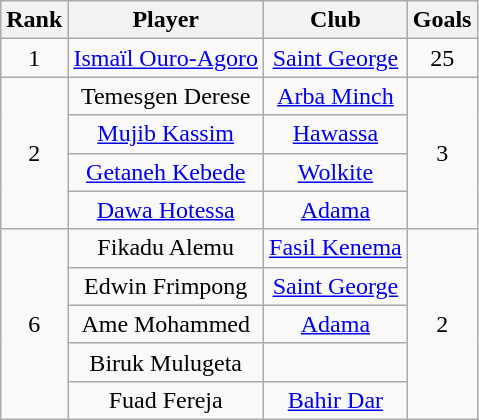<table class="wikitable" style="text-align:center;">
<tr>
<th>Rank</th>
<th>Player</th>
<th>Club</th>
<th>Goals</th>
</tr>
<tr>
<td>1</td>
<td> <a href='#'>Ismaïl Ouro-Agoro</a></td>
<td><a href='#'>Saint George</a></td>
<td>25</td>
</tr>
<tr>
<td rowspan=4>2</td>
<td> Temesgen Derese</td>
<td><a href='#'>Arba Minch</a></td>
<td rowspan=4>3</td>
</tr>
<tr>
<td> <a href='#'>Mujib Kassim</a></td>
<td><a href='#'>Hawassa</a></td>
</tr>
<tr>
<td> <a href='#'>Getaneh Kebede</a></td>
<td><a href='#'>Wolkite</a></td>
</tr>
<tr>
<td> <a href='#'>Dawa Hotessa</a></td>
<td><a href='#'>Adama</a></td>
</tr>
<tr>
<td rowspan=5>6</td>
<td> Fikadu Alemu</td>
<td><a href='#'>Fasil Kenema</a></td>
<td rowspan=5>2</td>
</tr>
<tr>
<td> Edwin Frimpong</td>
<td><a href='#'>Saint George</a></td>
</tr>
<tr>
<td> Ame Mohammed</td>
<td><a href='#'>Adama</a></td>
</tr>
<tr>
<td> Biruk Mulugeta</td>
<td></td>
</tr>
<tr>
<td> Fuad Fereja</td>
<td><a href='#'>Bahir Dar</a></td>
</tr>
</table>
